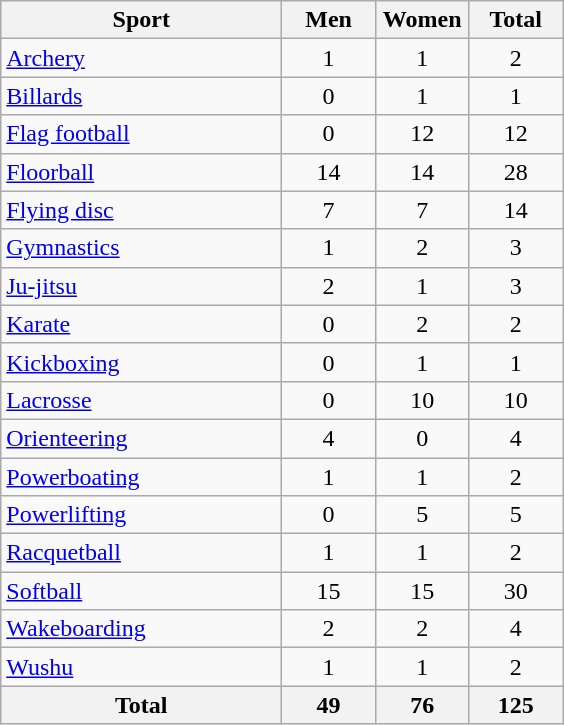<table class="wikitable sortable" style="text-align:center;">
<tr>
<th width=180>Sport</th>
<th width=55>Men</th>
<th width=55>Women</th>
<th width=55>Total</th>
</tr>
<tr>
<td align=left><a href='#'>Archery</a></td>
<td>1</td>
<td>1</td>
<td>2</td>
</tr>
<tr>
<td align=left><a href='#'>Billards</a></td>
<td>0</td>
<td>1</td>
<td>1</td>
</tr>
<tr>
<td align=left><a href='#'>Flag football</a></td>
<td>0</td>
<td>12</td>
<td>12</td>
</tr>
<tr>
<td align=left><a href='#'>Floorball</a></td>
<td>14</td>
<td>14</td>
<td>28</td>
</tr>
<tr>
<td align=left><a href='#'>Flying disc</a></td>
<td>7</td>
<td>7</td>
<td>14</td>
</tr>
<tr>
<td align=left><a href='#'>Gymnastics</a></td>
<td>1</td>
<td>2</td>
<td>3</td>
</tr>
<tr>
<td align=left><a href='#'>Ju-jitsu</a></td>
<td>2</td>
<td>1</td>
<td>3</td>
</tr>
<tr>
<td align=left><a href='#'>Karate</a></td>
<td>0</td>
<td>2</td>
<td>2</td>
</tr>
<tr>
<td align=left><a href='#'>Kickboxing</a></td>
<td>0</td>
<td>1</td>
<td>1</td>
</tr>
<tr>
<td align=left><a href='#'>Lacrosse</a></td>
<td>0</td>
<td>10</td>
<td>10</td>
</tr>
<tr>
<td align=left><a href='#'>Orienteering</a></td>
<td>4</td>
<td>0</td>
<td>4</td>
</tr>
<tr>
<td align=left><a href='#'>Powerboating</a></td>
<td>1</td>
<td>1</td>
<td>2</td>
</tr>
<tr>
<td align=left><a href='#'>Powerlifting</a></td>
<td>0</td>
<td>5</td>
<td>5</td>
</tr>
<tr>
<td align=left><a href='#'>Racquetball</a></td>
<td>1</td>
<td>1</td>
<td>2</td>
</tr>
<tr>
<td align=left><a href='#'>Softball</a></td>
<td>15</td>
<td>15</td>
<td>30</td>
</tr>
<tr>
<td align=left><a href='#'>Wakeboarding</a></td>
<td>2</td>
<td>2</td>
<td>4</td>
</tr>
<tr>
<td align=left><a href='#'>Wushu</a></td>
<td>1</td>
<td>1</td>
<td>2</td>
</tr>
<tr>
<th>Total</th>
<th>49</th>
<th>76</th>
<th>125</th>
</tr>
</table>
